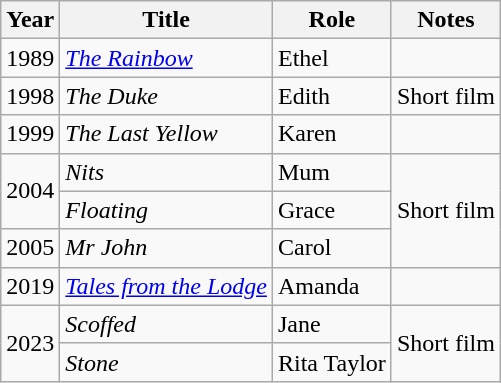<table class="wikitable sortable">
<tr>
<th>Year</th>
<th>Title</th>
<th>Role</th>
<th class="unsortable">Notes</th>
</tr>
<tr>
<td>1989</td>
<td><em><a href='#'>The Rainbow</a></em></td>
<td>Ethel</td>
<td></td>
</tr>
<tr>
<td>1998</td>
<td><em>The Duke</em></td>
<td>Edith</td>
<td>Short film</td>
</tr>
<tr>
<td>1999</td>
<td><em>The Last Yellow</em></td>
<td>Karen</td>
<td></td>
</tr>
<tr>
<td rowspan="2">2004</td>
<td><em>Nits</em></td>
<td>Mum</td>
<td rowspan="3">Short film</td>
</tr>
<tr>
<td><em>Floating</em></td>
<td>Grace</td>
</tr>
<tr>
<td>2005</td>
<td><em>Mr John</em></td>
<td>Carol</td>
</tr>
<tr>
<td>2019</td>
<td><em><a href='#'>Tales from the Lodge</a></em></td>
<td>Amanda</td>
<td></td>
</tr>
<tr>
<td rowspan="2">2023</td>
<td><em>Scoffed</em></td>
<td>Jane</td>
<td rowspan="2">Short film</td>
</tr>
<tr>
<td><em>Stone</em></td>
<td>Rita Taylor</td>
</tr>
</table>
